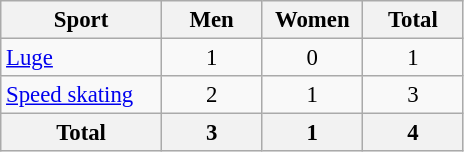<table class="wikitable" style="text-align:center; font-size: 95%">
<tr>
<th width=100>Sport</th>
<th width=60>Men</th>
<th width=60>Women</th>
<th width=60>Total</th>
</tr>
<tr>
<td align=left><a href='#'>Luge</a></td>
<td>1</td>
<td>0</td>
<td>1</td>
</tr>
<tr>
<td align=left><a href='#'>Speed skating</a></td>
<td>2</td>
<td>1</td>
<td>3</td>
</tr>
<tr>
<th>Total</th>
<th>3</th>
<th>1</th>
<th>4</th>
</tr>
</table>
